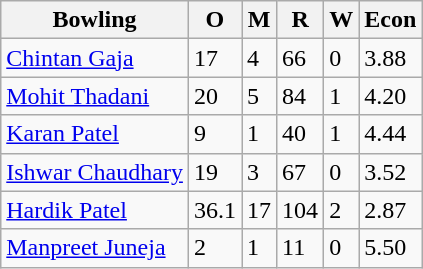<table class="wikitable">
<tr>
<th>Bowling</th>
<th><strong>O</strong></th>
<th><strong>M</strong></th>
<th><strong>R</strong></th>
<th><strong>W</strong></th>
<th><strong>Econ</strong></th>
</tr>
<tr>
<td><a href='#'>Chintan Gaja</a></td>
<td>17</td>
<td>4</td>
<td>66</td>
<td>0</td>
<td>3.88</td>
</tr>
<tr>
<td><a href='#'>Mohit Thadani</a></td>
<td>20</td>
<td>5</td>
<td>84</td>
<td>1</td>
<td>4.20</td>
</tr>
<tr>
<td><a href='#'>Karan Patel</a></td>
<td>9</td>
<td>1</td>
<td>40</td>
<td>1</td>
<td>4.44</td>
</tr>
<tr>
<td><a href='#'>Ishwar Chaudhary</a></td>
<td>19</td>
<td>3</td>
<td>67</td>
<td>0</td>
<td>3.52</td>
</tr>
<tr>
<td><a href='#'>Hardik Patel</a></td>
<td>36.1</td>
<td>17</td>
<td>104</td>
<td>2</td>
<td>2.87</td>
</tr>
<tr>
<td><a href='#'>Manpreet Juneja</a></td>
<td>2</td>
<td>1</td>
<td>11</td>
<td>0</td>
<td>5.50</td>
</tr>
</table>
